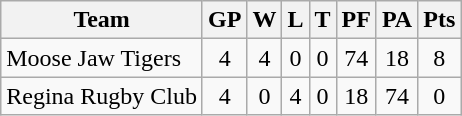<table class="wikitable" style="text-align:center;">
<tr>
<th>Team</th>
<th>GP</th>
<th>W</th>
<th>L</th>
<th>T</th>
<th>PF</th>
<th>PA</th>
<th>Pts</th>
</tr>
<tr>
<td align="left">Moose Jaw Tigers</td>
<td>4</td>
<td>4</td>
<td>0</td>
<td>0</td>
<td>74</td>
<td>18</td>
<td>8</td>
</tr>
<tr>
<td align="left">Regina Rugby Club</td>
<td>4</td>
<td>0</td>
<td>4</td>
<td>0</td>
<td>18</td>
<td>74</td>
<td>0</td>
</tr>
</table>
